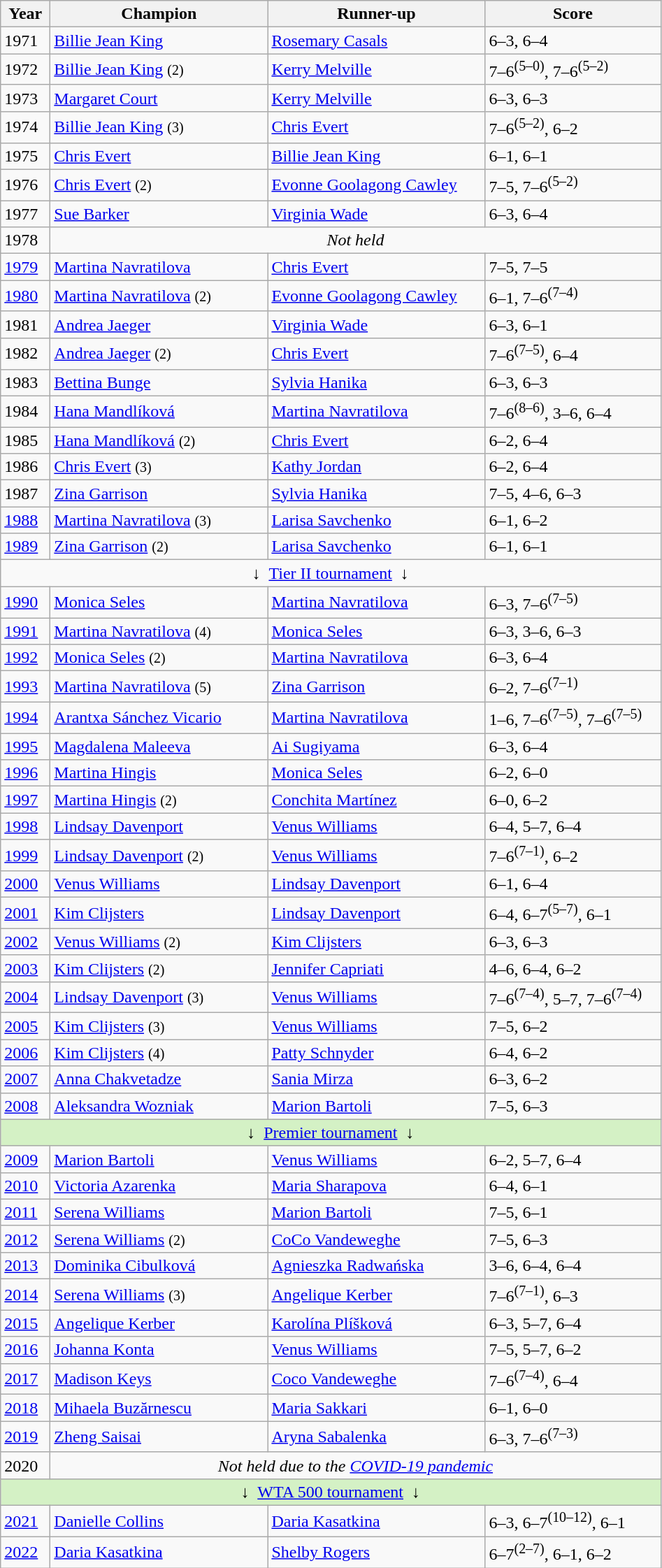<table class="wikitable">
<tr>
<th style="width:40px">Year</th>
<th style="width:200px">Champion</th>
<th style="width:200px">Runner-up</th>
<th style="width:160px" class="unsortable">Score</th>
</tr>
<tr>
<td>1971</td>
<td> <a href='#'>Billie Jean King</a></td>
<td> <a href='#'>Rosemary Casals</a></td>
<td>6–3, 6–4</td>
</tr>
<tr>
<td>1972</td>
<td> <a href='#'>Billie Jean King</a> <small> (2) </small></td>
<td> <a href='#'>Kerry Melville</a></td>
<td>7–6<sup>(5–0)</sup>, 7–6<sup>(5–2)</sup></td>
</tr>
<tr>
<td>1973</td>
<td> <a href='#'>Margaret Court</a></td>
<td> <a href='#'>Kerry Melville</a></td>
<td>6–3, 6–3</td>
</tr>
<tr>
<td>1974</td>
<td> <a href='#'>Billie Jean King</a> <small> (3) </small></td>
<td> <a href='#'>Chris Evert</a></td>
<td>7–6<sup>(5–2)</sup>, 6–2</td>
</tr>
<tr>
<td>1975</td>
<td> <a href='#'>Chris Evert</a></td>
<td> <a href='#'>Billie Jean King</a></td>
<td>6–1, 6–1</td>
</tr>
<tr>
<td>1976</td>
<td> <a href='#'>Chris Evert</a> <small> (2) </small></td>
<td> <a href='#'>Evonne Goolagong Cawley</a></td>
<td>7–5, 7–6<sup>(5–2)</sup></td>
</tr>
<tr>
<td>1977</td>
<td> <a href='#'>Sue Barker</a></td>
<td> <a href='#'>Virginia Wade</a></td>
<td>6–3, 6–4</td>
</tr>
<tr>
<td>1978</td>
<td colspan="3" align="center"><em>Not held</em></td>
</tr>
<tr>
<td><a href='#'>1979</a></td>
<td> <a href='#'>Martina Navratilova</a></td>
<td> <a href='#'>Chris Evert</a></td>
<td>7–5, 7–5</td>
</tr>
<tr>
<td><a href='#'>1980</a></td>
<td> <a href='#'>Martina Navratilova</a> <small> (2) </small></td>
<td> <a href='#'>Evonne Goolagong Cawley</a></td>
<td>6–1, 7–6<sup>(7–4)</sup></td>
</tr>
<tr>
<td>1981</td>
<td> <a href='#'>Andrea Jaeger</a></td>
<td> <a href='#'>Virginia Wade</a></td>
<td>6–3, 6–1</td>
</tr>
<tr>
<td>1982</td>
<td> <a href='#'>Andrea Jaeger</a> <small> (2) </small></td>
<td> <a href='#'>Chris Evert</a></td>
<td>7–6<sup>(7–5)</sup>, 6–4</td>
</tr>
<tr>
<td>1983</td>
<td> <a href='#'>Bettina Bunge</a></td>
<td> <a href='#'>Sylvia Hanika</a></td>
<td>6–3, 6–3</td>
</tr>
<tr>
<td>1984</td>
<td> <a href='#'>Hana Mandlíková</a></td>
<td> <a href='#'>Martina Navratilova</a></td>
<td>7–6<sup>(8–6)</sup>, 3–6, 6–4</td>
</tr>
<tr>
<td>1985</td>
<td> <a href='#'>Hana Mandlíková</a> <small> (2) </small></td>
<td> <a href='#'>Chris Evert</a></td>
<td>6–2, 6–4</td>
</tr>
<tr>
<td>1986</td>
<td> <a href='#'>Chris Evert</a> <small> (3) </small></td>
<td> <a href='#'>Kathy Jordan</a></td>
<td>6–2, 6–4</td>
</tr>
<tr>
<td>1987</td>
<td> <a href='#'>Zina Garrison</a></td>
<td> <a href='#'>Sylvia Hanika</a></td>
<td>7–5, 4–6, 6–3</td>
</tr>
<tr>
<td><a href='#'>1988</a></td>
<td> <a href='#'>Martina Navratilova</a> <small> (3) </small></td>
<td> <a href='#'>Larisa Savchenko</a></td>
<td>6–1, 6–2</td>
</tr>
<tr>
<td><a href='#'>1989</a></td>
<td> <a href='#'>Zina Garrison</a> <small> (2) </small></td>
<td> <a href='#'>Larisa Savchenko</a></td>
<td>6–1, 6–1</td>
</tr>
<tr>
<td colspan="4" align="center">↓  <a href='#'>Tier II tournament</a>  ↓</td>
</tr>
<tr>
<td><a href='#'>1990</a></td>
<td> <a href='#'>Monica Seles</a></td>
<td> <a href='#'>Martina Navratilova</a></td>
<td>6–3, 7–6<sup>(7–5)</sup></td>
</tr>
<tr>
<td><a href='#'>1991</a></td>
<td> <a href='#'>Martina Navratilova</a> <small> (4) </small></td>
<td> <a href='#'>Monica Seles</a></td>
<td>6–3, 3–6, 6–3</td>
</tr>
<tr>
<td><a href='#'>1992</a></td>
<td> <a href='#'>Monica Seles</a> <small> (2) </small></td>
<td> <a href='#'>Martina Navratilova</a></td>
<td>6–3, 6–4</td>
</tr>
<tr>
<td><a href='#'>1993</a></td>
<td> <a href='#'>Martina Navratilova</a> <small> (5) </small></td>
<td> <a href='#'>Zina Garrison</a></td>
<td>6–2, 7–6<sup>(7–1)</sup></td>
</tr>
<tr>
<td><a href='#'>1994</a></td>
<td> <a href='#'>Arantxa Sánchez Vicario</a></td>
<td> <a href='#'>Martina Navratilova</a></td>
<td>1–6, 7–6<sup>(7–5)</sup>, 7–6<sup>(7–5)</sup></td>
</tr>
<tr>
<td><a href='#'>1995</a></td>
<td> <a href='#'>Magdalena Maleeva</a></td>
<td> <a href='#'>Ai Sugiyama</a></td>
<td>6–3, 6–4</td>
</tr>
<tr>
<td><a href='#'>1996</a></td>
<td> <a href='#'>Martina Hingis</a></td>
<td> <a href='#'>Monica Seles</a></td>
<td>6–2, 6–0</td>
</tr>
<tr>
<td><a href='#'>1997</a></td>
<td> <a href='#'>Martina Hingis</a>  <small> (2) </small></td>
<td> <a href='#'>Conchita Martínez</a></td>
<td>6–0, 6–2</td>
</tr>
<tr>
<td><a href='#'>1998</a></td>
<td> <a href='#'>Lindsay Davenport</a></td>
<td> <a href='#'>Venus Williams</a></td>
<td>6–4, 5–7, 6–4</td>
</tr>
<tr>
<td><a href='#'>1999</a></td>
<td> <a href='#'>Lindsay Davenport</a> <small> (2) </small></td>
<td> <a href='#'>Venus Williams</a></td>
<td>7–6<sup>(7–1)</sup>, 6–2</td>
</tr>
<tr>
<td><a href='#'>2000</a></td>
<td> <a href='#'>Venus Williams</a></td>
<td> <a href='#'>Lindsay Davenport</a></td>
<td>6–1, 6–4</td>
</tr>
<tr>
<td><a href='#'>2001</a></td>
<td> <a href='#'>Kim Clijsters</a></td>
<td> <a href='#'>Lindsay Davenport</a></td>
<td>6–4, 6–7<sup>(5–7)</sup>, 6–1</td>
</tr>
<tr>
<td><a href='#'>2002</a></td>
<td> <a href='#'>Venus Williams</a> <small> (2) </small></td>
<td> <a href='#'>Kim Clijsters</a></td>
<td>6–3, 6–3</td>
</tr>
<tr>
<td><a href='#'>2003</a></td>
<td> <a href='#'>Kim Clijsters</a> <small> (2) </small></td>
<td> <a href='#'>Jennifer Capriati</a></td>
<td>4–6, 6–4, 6–2</td>
</tr>
<tr>
<td><a href='#'>2004</a></td>
<td> <a href='#'>Lindsay Davenport</a> <small> (3) </small></td>
<td> <a href='#'>Venus Williams</a></td>
<td>7–6<sup>(7–4)</sup>, 5–7, 7–6<sup>(7–4)</sup></td>
</tr>
<tr>
<td><a href='#'>2005</a></td>
<td> <a href='#'>Kim Clijsters</a> <small> (3) </small></td>
<td> <a href='#'>Venus Williams</a></td>
<td>7–5, 6–2</td>
</tr>
<tr>
<td><a href='#'>2006</a></td>
<td> <a href='#'>Kim Clijsters</a> <small> (4) </small></td>
<td> <a href='#'>Patty Schnyder</a></td>
<td>6–4, 6–2</td>
</tr>
<tr>
<td><a href='#'>2007</a></td>
<td> <a href='#'>Anna Chakvetadze</a></td>
<td> <a href='#'>Sania Mirza</a></td>
<td>6–3, 6–2</td>
</tr>
<tr>
<td><a href='#'>2008</a></td>
<td> <a href='#'>Aleksandra Wozniak</a></td>
<td> <a href='#'>Marion Bartoli</a></td>
<td>7–5, 6–3</td>
</tr>
<tr>
<td colspan="4" style=background:#D4F1C5 align="center">↓  <a href='#'>Premier tournament</a>  ↓</td>
</tr>
<tr>
<td><a href='#'>2009</a></td>
<td> <a href='#'>Marion Bartoli</a></td>
<td> <a href='#'>Venus Williams</a></td>
<td>6–2, 5–7, 6–4</td>
</tr>
<tr>
<td><a href='#'>2010</a></td>
<td> <a href='#'>Victoria Azarenka</a></td>
<td> <a href='#'>Maria Sharapova</a></td>
<td>6–4, 6–1</td>
</tr>
<tr>
<td><a href='#'>2011</a></td>
<td> <a href='#'>Serena Williams</a></td>
<td> <a href='#'>Marion Bartoli</a></td>
<td>7–5, 6–1</td>
</tr>
<tr>
<td><a href='#'>2012</a></td>
<td> <a href='#'>Serena Williams</a>  <small> (2) </small></td>
<td> <a href='#'>CoCo Vandeweghe</a></td>
<td>7–5, 6–3</td>
</tr>
<tr>
<td><a href='#'>2013</a></td>
<td> <a href='#'>Dominika Cibulková</a></td>
<td> <a href='#'>Agnieszka Radwańska</a></td>
<td>3–6, 6–4, 6–4</td>
</tr>
<tr>
<td><a href='#'>2014</a></td>
<td> <a href='#'>Serena Williams</a>  <small> (3) </small></td>
<td> <a href='#'>Angelique Kerber</a></td>
<td>7–6<sup>(7–1)</sup>, 6–3</td>
</tr>
<tr>
<td><a href='#'>2015</a></td>
<td> <a href='#'>Angelique Kerber</a></td>
<td> <a href='#'>Karolína Plíšková</a></td>
<td>6–3, 5–7, 6–4</td>
</tr>
<tr>
<td><a href='#'>2016</a></td>
<td> <a href='#'>Johanna Konta</a></td>
<td> <a href='#'>Venus Williams</a></td>
<td>7–5, 5–7, 6–2</td>
</tr>
<tr>
<td><a href='#'>2017</a></td>
<td> <a href='#'>Madison Keys</a></td>
<td> <a href='#'>Coco Vandeweghe</a></td>
<td>7–6<sup>(7–4)</sup>, 6–4</td>
</tr>
<tr>
<td><a href='#'>2018</a></td>
<td> <a href='#'>Mihaela Buzărnescu</a></td>
<td> <a href='#'>Maria Sakkari</a></td>
<td>6–1, 6–0</td>
</tr>
<tr>
<td><a href='#'>2019</a></td>
<td> <a href='#'>Zheng Saisai</a></td>
<td> <a href='#'>Aryna Sabalenka</a></td>
<td>6–3, 7–6<sup>(7–3)</sup></td>
</tr>
<tr>
<td>2020</td>
<td colspan="3" style="text-align:center;"><em>Not held due to the <a href='#'>COVID-19 pandemic</a></em></td>
</tr>
<tr>
<td colspan="4" style=background:#D4F1C5 align="center">↓  <a href='#'>WTA 500 tournament</a>  ↓</td>
</tr>
<tr>
<td><a href='#'>2021</a></td>
<td> <a href='#'>Danielle Collins</a></td>
<td> <a href='#'>Daria Kasatkina</a></td>
<td>6–3, 6–7<sup>(10–12)</sup>, 6–1</td>
</tr>
<tr>
<td><a href='#'>2022</a></td>
<td><a href='#'>Daria Kasatkina</a></td>
<td> <a href='#'>Shelby Rogers</a></td>
<td>6–7<sup>(2–7)</sup>, 6–1, 6–2</td>
</tr>
</table>
